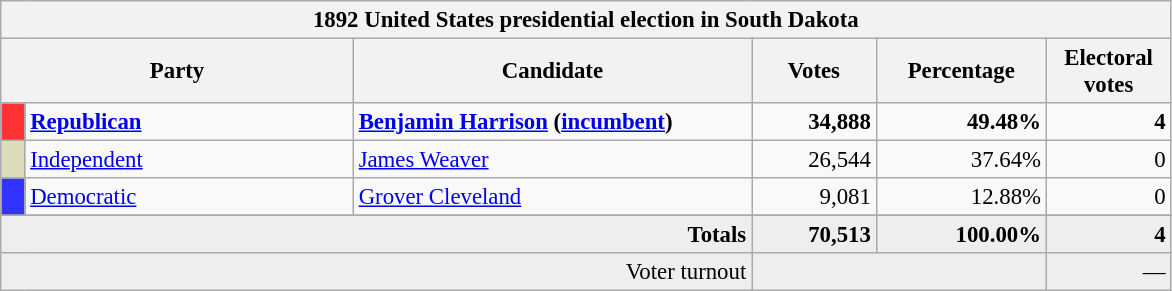<table class="wikitable" style="font-size: 95%;">
<tr>
<th colspan="6">1892 United States presidential election in South Dakota</th>
</tr>
<tr>
<th colspan="2" style="width: 15em">Party</th>
<th style="width: 17em">Candidate</th>
<th style="width: 5em">Votes</th>
<th style="width: 7em">Percentage</th>
<th style="width: 5em">Electoral votes</th>
</tr>
<tr>
<th style="background-color:#FF3333; width: 3px"></th>
<td style="width: 130px"><strong><a href='#'>Republican</a></strong></td>
<td><strong><a href='#'>Benjamin Harrison</a> (<a href='#'>incumbent</a>)</strong></td>
<td align="right"><strong>34,888</strong></td>
<td align="right"><strong>49.48%</strong></td>
<td align="right"><strong>4</strong></td>
</tr>
<tr>
<th style="background-color:#DDDDBB; width: 3px"></th>
<td style="width: 130px"><a href='#'>Independent</a></td>
<td><a href='#'>James Weaver</a></td>
<td align="right">26,544</td>
<td align="right">37.64%</td>
<td align="right">0</td>
</tr>
<tr>
<th style="background-color:#3333FF; width: 3px"></th>
<td style="width: 130px"><a href='#'>Democratic</a></td>
<td><a href='#'>Grover Cleveland</a></td>
<td align="right">9,081</td>
<td align="right">12.88%</td>
<td align="right">0</td>
</tr>
<tr>
</tr>
<tr bgcolor="#EEEEEE">
<td colspan="3" align="right"><strong>Totals</strong></td>
<td align="right"><strong>70,513</strong></td>
<td align="right"><strong>100.00%</strong></td>
<td align="right"><strong>4</strong></td>
</tr>
<tr bgcolor="#EEEEEE">
<td colspan="3" align="right">Voter turnout</td>
<td colspan="2" align="right"></td>
<td align="right">—</td>
</tr>
</table>
